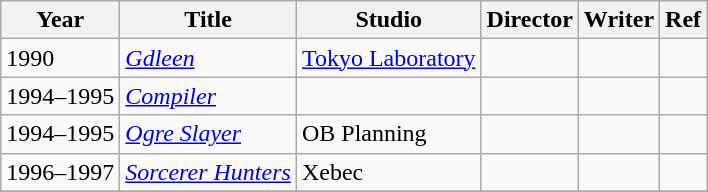<table class="wikitable">
<tr>
<th>Year</th>
<th>Title</th>
<th>Studio</th>
<th>Director</th>
<th>Writer</th>
<th>Ref</th>
</tr>
<tr>
<td>1990</td>
<td><em><a href='#'>Gdleen</a></em></td>
<td><a href='#'>Tokyo Laboratory</a></td>
<td></td>
<td></td>
<td></td>
</tr>
<tr>
<td>1994–1995</td>
<td><em><a href='#'>Compiler</a></em></td>
<td></td>
<td></td>
<td></td>
<td></td>
</tr>
<tr>
<td>1994–1995</td>
<td><em><a href='#'>Ogre Slayer</a></em></td>
<td>OB Planning</td>
<td></td>
<td></td>
<td></td>
</tr>
<tr>
<td>1996–1997</td>
<td><em><a href='#'>Sorcerer Hunters</a></em></td>
<td>Xebec</td>
<td></td>
<td></td>
<td></td>
</tr>
<tr>
</tr>
</table>
